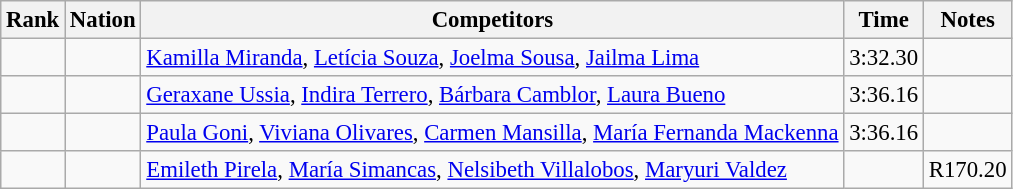<table class="wikitable sortable" style="text-align:center; font-size:95%">
<tr>
<th>Rank</th>
<th>Nation</th>
<th>Competitors</th>
<th>Time</th>
<th>Notes</th>
</tr>
<tr>
<td></td>
<td align=left></td>
<td align=left><a href='#'>Kamilla Miranda</a>, <a href='#'>Letícia Souza</a>, <a href='#'>Joelma Sousa</a>, <a href='#'>Jailma Lima</a></td>
<td>3:32.30</td>
<td></td>
</tr>
<tr>
<td></td>
<td align=left></td>
<td align=left><a href='#'>Geraxane Ussia</a>, <a href='#'>Indira Terrero</a>, <a href='#'>Bárbara Camblor</a>, <a href='#'>Laura Bueno</a></td>
<td>3:36.16</td>
<td></td>
</tr>
<tr>
<td></td>
<td align=left></td>
<td align=left><a href='#'>Paula Goni</a>, <a href='#'>Viviana Olivares</a>, <a href='#'>Carmen Mansilla</a>, <a href='#'>María Fernanda Mackenna</a></td>
<td>3:36.16</td>
<td></td>
</tr>
<tr>
<td></td>
<td align=left></td>
<td align=left><a href='#'>Emileth Pirela</a>, <a href='#'>María Simancas</a>, <a href='#'>Nelsibeth Villalobos</a>, <a href='#'>Maryuri Valdez</a></td>
<td></td>
<td>R170.20</td>
</tr>
</table>
